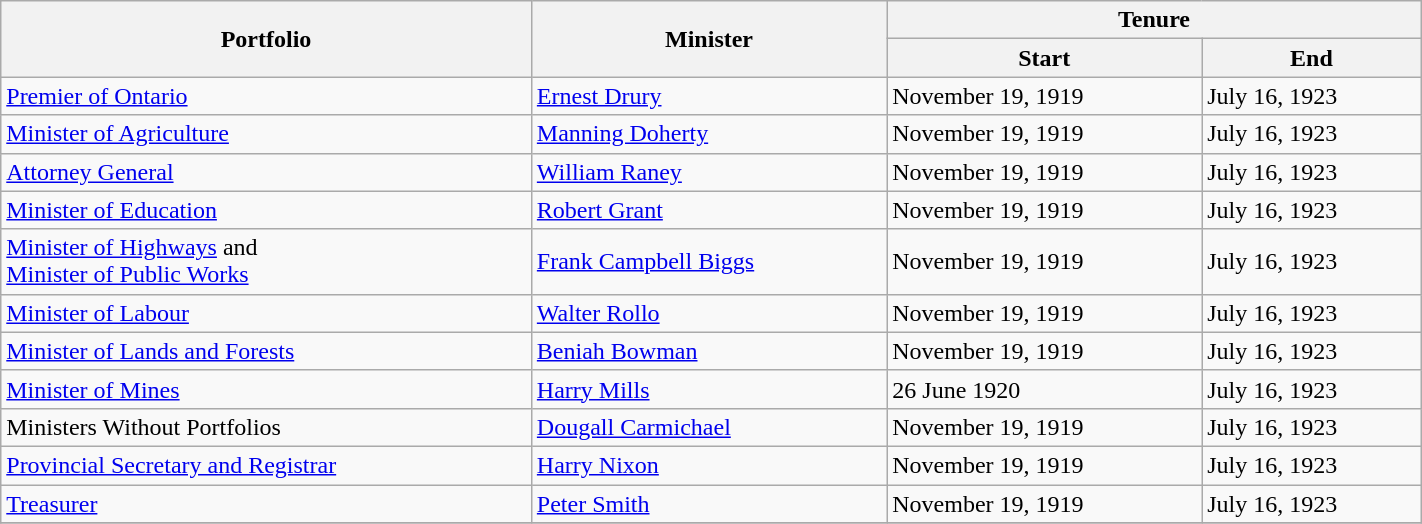<table class="wikitable" style="width: 75%">
<tr>
<th rowspan="2">Portfolio</th>
<th rowspan="2">Minister</th>
<th colspan="2">Tenure</th>
</tr>
<tr>
<th>Start</th>
<th>End</th>
</tr>
<tr>
<td><a href='#'>Premier of Ontario</a></td>
<td><a href='#'>Ernest Drury</a></td>
<td>November 19, 1919</td>
<td>July 16, 1923</td>
</tr>
<tr>
<td><a href='#'>Minister of Agriculture</a></td>
<td><a href='#'>Manning Doherty</a></td>
<td>November 19, 1919</td>
<td>July 16, 1923</td>
</tr>
<tr>
<td><a href='#'>Attorney General</a></td>
<td><a href='#'>William Raney</a></td>
<td>November 19, 1919</td>
<td>July 16, 1923</td>
</tr>
<tr>
<td><a href='#'>Minister of Education</a></td>
<td><a href='#'>Robert Grant</a></td>
<td>November 19, 1919</td>
<td>July 16, 1923</td>
</tr>
<tr>
<td><a href='#'>Minister of Highways</a> and <br> <a href='#'>Minister of Public Works</a></td>
<td><a href='#'>Frank Campbell Biggs</a></td>
<td>November 19, 1919</td>
<td>July 16, 1923</td>
</tr>
<tr>
<td><a href='#'>Minister of Labour</a></td>
<td><a href='#'>Walter Rollo</a></td>
<td>November 19, 1919</td>
<td>July 16, 1923</td>
</tr>
<tr>
<td><a href='#'>Minister of Lands and Forests</a></td>
<td><a href='#'>Beniah Bowman</a></td>
<td>November 19, 1919</td>
<td>July 16, 1923</td>
</tr>
<tr>
<td><a href='#'>Minister of Mines</a></td>
<td><a href='#'>Harry Mills</a></td>
<td>26 June 1920</td>
<td>July 16, 1923</td>
</tr>
<tr>
<td>Ministers Without Portfolios</td>
<td><a href='#'>Dougall Carmichael</a></td>
<td>November 19, 1919</td>
<td>July 16, 1923</td>
</tr>
<tr>
<td><a href='#'>Provincial Secretary and Registrar</a></td>
<td><a href='#'>Harry Nixon</a></td>
<td>November 19, 1919</td>
<td>July 16, 1923</td>
</tr>
<tr>
<td><a href='#'>Treasurer</a></td>
<td><a href='#'>Peter Smith</a></td>
<td>November 19, 1919</td>
<td>July 16, 1923</td>
</tr>
<tr>
</tr>
</table>
